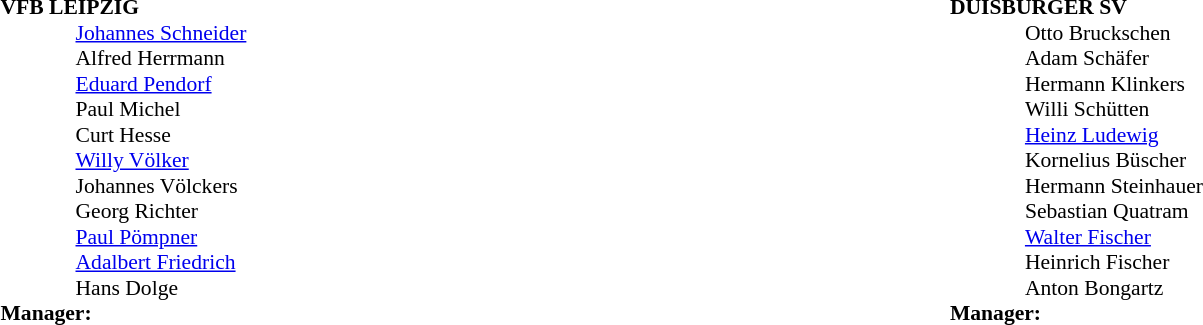<table width="100%">
<tr>
<td valign="top" width="50%"><br><table style="font-size: 90%" cellspacing="0" cellpadding="0">
<tr>
<td colspan="4"><strong>VFB LEIPZIG</strong></td>
</tr>
<tr>
<th width="25"></th>
<th width="25"></th>
</tr>
<tr>
<td></td>
<td><strong></strong></td>
<td> <a href='#'>Johannes Schneider</a></td>
</tr>
<tr>
<td></td>
<td><strong></strong></td>
<td> Alfred Herrmann</td>
</tr>
<tr>
<td></td>
<td><strong></strong></td>
<td> <a href='#'>Eduard Pendorf</a></td>
</tr>
<tr>
<td></td>
<td><strong></strong></td>
<td> Paul Michel</td>
</tr>
<tr>
<td></td>
<td><strong></strong></td>
<td> Curt Hesse</td>
</tr>
<tr>
<td></td>
<td><strong></strong></td>
<td> <a href='#'>Willy Völker</a></td>
</tr>
<tr>
<td></td>
<td><strong></strong></td>
<td> Johannes Völckers</td>
</tr>
<tr>
<td></td>
<td><strong></strong></td>
<td> Georg Richter</td>
</tr>
<tr>
<td></td>
<td><strong></strong></td>
<td> <a href='#'>Paul Pömpner</a></td>
</tr>
<tr>
<td></td>
<td><strong></strong></td>
<td> <a href='#'>Adalbert Friedrich</a></td>
</tr>
<tr>
<td></td>
<td><strong></strong></td>
<td> Hans Dolge</td>
</tr>
<tr>
<td colspan=4><strong>Manager:</strong></td>
</tr>
<tr>
<td colspan="4"></td>
</tr>
</table>
</td>
<td valign="top"></td>
<td valign="top" width="50%"><br><table style="font-size: 90%" cellspacing="0" cellpadding="0">
<tr>
<td colspan="4"><strong>DUISBURGER SV</strong></td>
</tr>
<tr>
<th width="25"></th>
<th width="25"></th>
</tr>
<tr>
<td></td>
<td><strong></strong></td>
<td> Otto Bruckschen</td>
</tr>
<tr>
<td></td>
<td><strong></strong></td>
<td> Adam Schäfer</td>
</tr>
<tr>
<td></td>
<td><strong></strong></td>
<td> Hermann Klinkers</td>
</tr>
<tr>
<td></td>
<td><strong></strong></td>
<td> Willi Schütten</td>
</tr>
<tr>
<td></td>
<td><strong></strong></td>
<td> <a href='#'>Heinz Ludewig</a></td>
</tr>
<tr>
<td></td>
<td><strong></strong></td>
<td> Kornelius Büscher</td>
</tr>
<tr>
<td></td>
<td><strong></strong></td>
<td> Hermann Steinhauer</td>
</tr>
<tr>
<td></td>
<td><strong></strong></td>
<td> Sebastian Quatram</td>
</tr>
<tr>
<td></td>
<td><strong></strong></td>
<td> <a href='#'>Walter Fischer</a></td>
</tr>
<tr>
<td></td>
<td><strong></strong></td>
<td> Heinrich Fischer</td>
</tr>
<tr>
<td></td>
<td><strong></strong></td>
<td> Anton Bongartz</td>
</tr>
<tr>
<td colspan=4><strong>Manager:</strong></td>
</tr>
<tr>
<td colspan="4"></td>
</tr>
</table>
</td>
</tr>
</table>
